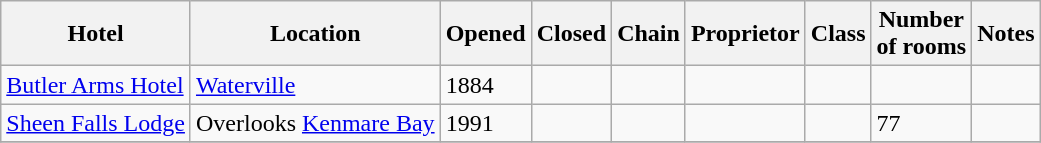<table class="wikitable sortable">
<tr>
<th>Hotel</th>
<th>Location</th>
<th>Opened</th>
<th>Closed</th>
<th>Chain</th>
<th>Proprietor</th>
<th>Class</th>
<th>Number<br>of rooms</th>
<th class="unsortable">Notes</th>
</tr>
<tr>
<td><a href='#'>Butler Arms Hotel</a><br></td>
<td><a href='#'>Waterville</a></td>
<td>1884</td>
<td></td>
<td></td>
<td></td>
<td></td>
<td></td>
<td></td>
</tr>
<tr>
<td><a href='#'>Sheen Falls Lodge</a></td>
<td>Overlooks <a href='#'>Kenmare Bay</a></td>
<td>1991</td>
<td></td>
<td></td>
<td></td>
<td></td>
<td>77</td>
<td></td>
</tr>
<tr>
</tr>
</table>
